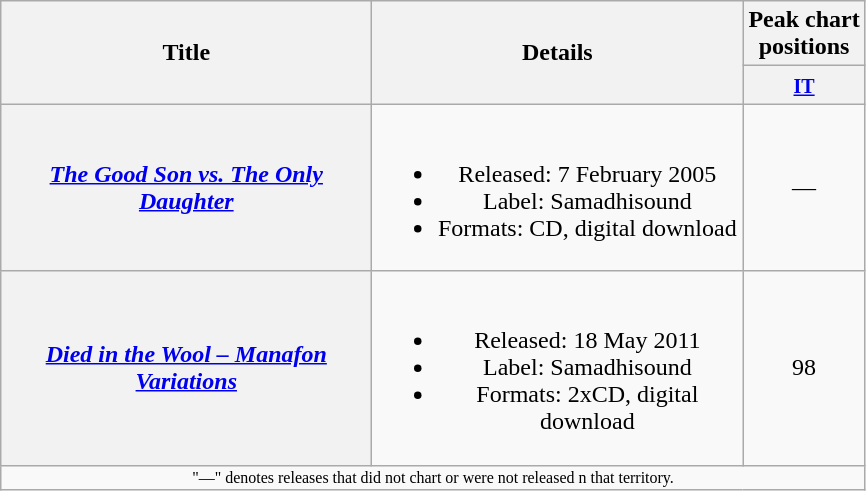<table class="wikitable plainrowheaders" style="text-align:center;">
<tr>
<th scope="col" rowspan="2" style="width:15em;">Title</th>
<th scope="col" rowspan="2" style="width:15em;">Details</th>
<th>Peak chart<br>positions</th>
</tr>
<tr>
<th scope="col"><small><a href='#'>IT</a></small><br></th>
</tr>
<tr>
<th scope="row"><em><a href='#'>The Good Son vs. The Only Daughter</a></em></th>
<td><br><ul><li>Released: 7 February 2005</li><li>Label: Samadhisound</li><li>Formats: CD, digital download</li></ul></td>
<td>—</td>
</tr>
<tr>
<th scope="row"><em><a href='#'>Died in the Wool – Manafon Variations</a></em></th>
<td><br><ul><li>Released: 18 May 2011</li><li>Label: Samadhisound</li><li>Formats: 2xCD, digital download</li></ul></td>
<td>98</td>
</tr>
<tr>
<td colspan="3" style="font-size:8pt">"—" denotes releases that did not chart or were not released n that territory.</td>
</tr>
</table>
